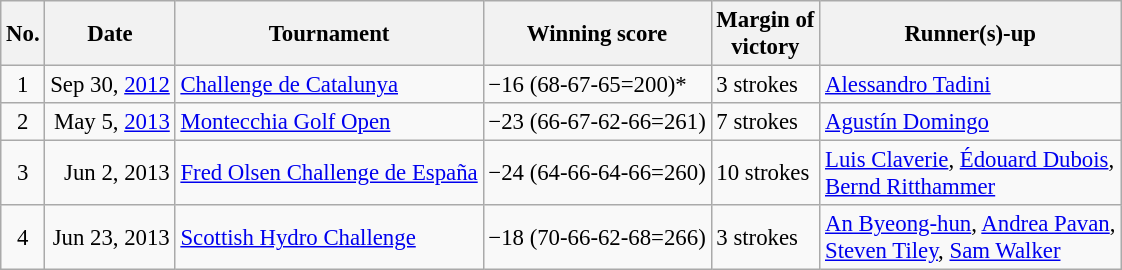<table class="wikitable" style="font-size:95%;">
<tr>
<th>No.</th>
<th>Date</th>
<th>Tournament</th>
<th>Winning score</th>
<th>Margin of<br>victory</th>
<th>Runner(s)-up</th>
</tr>
<tr>
<td align=center>1</td>
<td align=right>Sep 30, <a href='#'>2012</a></td>
<td><a href='#'>Challenge de Catalunya</a></td>
<td>−16 (68-67-65=200)*</td>
<td>3 strokes</td>
<td> <a href='#'>Alessandro Tadini</a></td>
</tr>
<tr>
<td align=center>2</td>
<td align=right>May 5, <a href='#'>2013</a></td>
<td><a href='#'>Montecchia Golf Open</a></td>
<td>−23 (66-67-62-66=261)</td>
<td>7 strokes</td>
<td> <a href='#'>Agustín Domingo</a></td>
</tr>
<tr>
<td align=center>3</td>
<td align=right>Jun 2, 2013</td>
<td><a href='#'>Fred Olsen Challenge de España</a></td>
<td>−24 (64-66-64-66=260)</td>
<td>10 strokes</td>
<td> <a href='#'>Luis Claverie</a>,  <a href='#'>Édouard Dubois</a>,<br> <a href='#'>Bernd Ritthammer</a></td>
</tr>
<tr>
<td align=center>4</td>
<td align=right>Jun 23, 2013</td>
<td><a href='#'>Scottish Hydro Challenge</a></td>
<td>−18 (70-66-62-68=266)</td>
<td>3 strokes</td>
<td> <a href='#'>An Byeong-hun</a>,  <a href='#'>Andrea Pavan</a>,<br> <a href='#'>Steven Tiley</a>,  <a href='#'>Sam Walker</a></td>
</tr>
</table>
